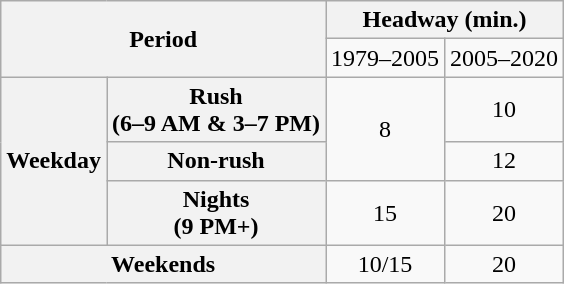<table class="wikitable floatright mw-collapsible" style="font-size:100%;text-align:center;">
<tr>
<th colspan=2 rowspan=2>Period</th>
<th colspan=2>Headway (min.)</th>
</tr>
<tr>
<td>1979–2005</td>
<td>2005–2020</td>
</tr>
<tr>
<th rowspan=3>Weekday</th>
<th>Rush<br>(6–9 AM & 3–7 PM)</th>
<td rowspan=2>8</td>
<td>10</td>
</tr>
<tr>
<th>Non-rush</th>
<td>12</td>
</tr>
<tr>
<th>Nights<br>(9 PM+)</th>
<td>15</td>
<td>20</td>
</tr>
<tr>
<th colspan=2>Weekends</th>
<td>10/15</td>
<td>20</td>
</tr>
</table>
